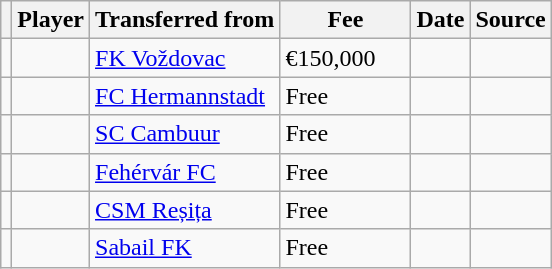<table class="wikitable plainrowheaders sortable">
<tr>
<th></th>
<th scope="col">Player</th>
<th>Transferred from</th>
<th style="width: 80px;">Fee</th>
<th scope="col">Date</th>
<th scope="col">Source</th>
</tr>
<tr>
<td align="center"></td>
<td> </td>
<td> <a href='#'>FK Voždovac</a></td>
<td>€150,000</td>
<td></td>
<td></td>
</tr>
<tr>
<td align="center"></td>
<td> </td>
<td> <a href='#'>FC Hermannstadt</a></td>
<td>Free</td>
<td></td>
<td></td>
</tr>
<tr>
<td align="center"></td>
<td> </td>
<td> <a href='#'>SC Cambuur</a></td>
<td>Free</td>
<td></td>
<td></td>
</tr>
<tr>
<td align="center"></td>
<td> </td>
<td> <a href='#'>Fehérvár FC</a></td>
<td>Free</td>
<td></td>
<td></td>
</tr>
<tr>
<td align="center"></td>
<td> </td>
<td> <a href='#'>CSM Reșița</a></td>
<td>Free</td>
<td></td>
<td></td>
</tr>
<tr>
<td align="center"></td>
<td> </td>
<td> <a href='#'>Sabail FK</a></td>
<td>Free</td>
<td></td>
<td></td>
</tr>
</table>
